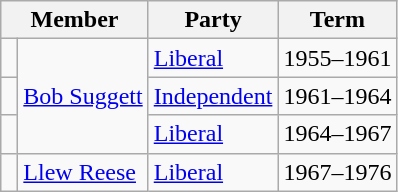<table class="wikitable">
<tr>
<th colspan="2">Member</th>
<th>Party</th>
<th>Term</th>
</tr>
<tr>
<td> </td>
<td rowspan=3><a href='#'>Bob Suggett</a></td>
<td><a href='#'>Liberal</a></td>
<td>1955–1961</td>
</tr>
<tr>
<td> </td>
<td><a href='#'>Independent</a></td>
<td>1961–1964</td>
</tr>
<tr>
<td> </td>
<td><a href='#'>Liberal</a></td>
<td>1964–1967</td>
</tr>
<tr>
<td> </td>
<td><a href='#'>Llew Reese</a></td>
<td><a href='#'>Liberal</a></td>
<td>1967–1976</td>
</tr>
</table>
